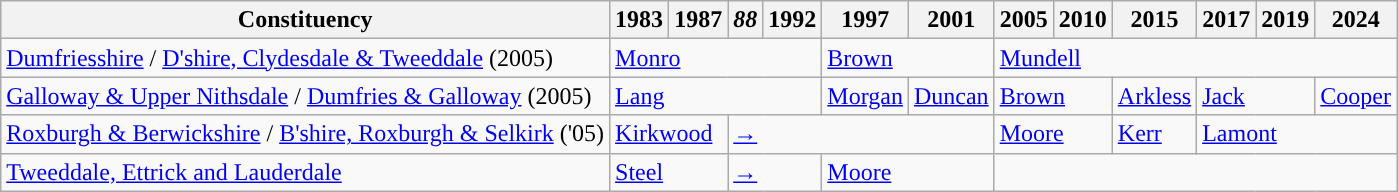<table class="wikitable">
<tr>
<th>Constituency</th>
<th>1983</th>
<th>1987</th>
<th><em>88</em></th>
<th>1992</th>
<th>1997</th>
<th>2001</th>
<th>2005</th>
<th>2010</th>
<th>2015</th>
<th>2017</th>
<th>2019</th>
<th>2024</th>
</tr>
<tr>
<td><a href='#'>Dumfriesshire</a> / <a href='#'>D'shire, Clydesdale & Tweeddale</a> (2005)</td>
<td colspan="4"><a href='#'>Monro</a></td>
<td colspan="2"><a href='#'>Brown</a></td>
<td colspan="6"><a href='#'>Mundell</a></td>
</tr>
<tr>
<td><a href='#'>Galloway & Upper Nithsdale</a> / <a href='#'>Dumfries & Galloway</a> (2005)</td>
<td colspan="4"><a href='#'>Lang</a></td>
<td><a href='#'>Morgan</a></td>
<td><a href='#'>Duncan</a></td>
<td colspan="2"><a href='#'>Brown</a></td>
<td><a href='#'>Arkless</a></td>
<td colspan="2"><a href='#'>Jack</a></td>
<td><a href='#'>Cooper</a></td>
</tr>
<tr>
<td><a href='#'>Roxburgh & Berwickshire</a> / <a href='#'>B'shire, Roxburgh & Selkirk</a> ('05)</td>
<td colspan="2"><a href='#'>Kirkwood</a></td>
<td colspan="4"><a href='#'>→</a></td>
<td colspan="2"><a href='#'>Moore</a></td>
<td><a href='#'>Kerr</a></td>
<td colspan="3"><a href='#'>Lamont</a></td>
</tr>
<tr>
<td><a href='#'>Tweeddale, Ettrick and Lauderdale</a></td>
<td colspan="2"><a href='#'>Steel</a></td>
<td colspan="2"><a href='#'>→</a></td>
<td colspan="2"><a href='#'>Moore</a></td>
<td colspan="6"></td>
</tr>
</table>
